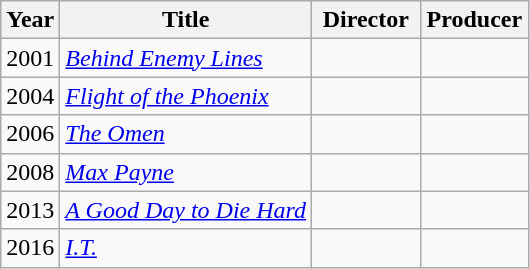<table class="wikitable">
<tr>
<th>Year</th>
<th>Title</th>
<th width=65>Director</th>
<th width=65>Producer</th>
</tr>
<tr>
<td>2001</td>
<td><em><a href='#'>Behind Enemy Lines</a></em></td>
<td></td>
<td></td>
</tr>
<tr>
<td>2004</td>
<td><em><a href='#'>Flight of the Phoenix</a></em></td>
<td></td>
<td></td>
</tr>
<tr>
<td>2006</td>
<td><em><a href='#'>The Omen</a></em></td>
<td></td>
<td></td>
</tr>
<tr>
<td>2008</td>
<td><em><a href='#'>Max Payne</a></em></td>
<td></td>
<td></td>
</tr>
<tr>
<td>2013</td>
<td><em><a href='#'>A Good Day to Die Hard</a></em></td>
<td></td>
<td></td>
</tr>
<tr>
<td>2016</td>
<td><em><a href='#'>I.T.</a></em></td>
<td></td>
<td></td>
</tr>
</table>
